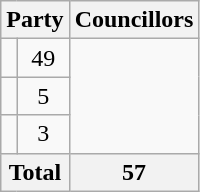<table class="wikitable">
<tr>
<th colspan=2>Party</th>
<th>Councillors</th>
</tr>
<tr>
<td></td>
<td align=center>49</td>
</tr>
<tr>
<td></td>
<td align=center>5</td>
</tr>
<tr>
<td></td>
<td align=center>3</td>
</tr>
<tr>
<th colspan=2>Total</th>
<th align=center>57</th>
</tr>
</table>
